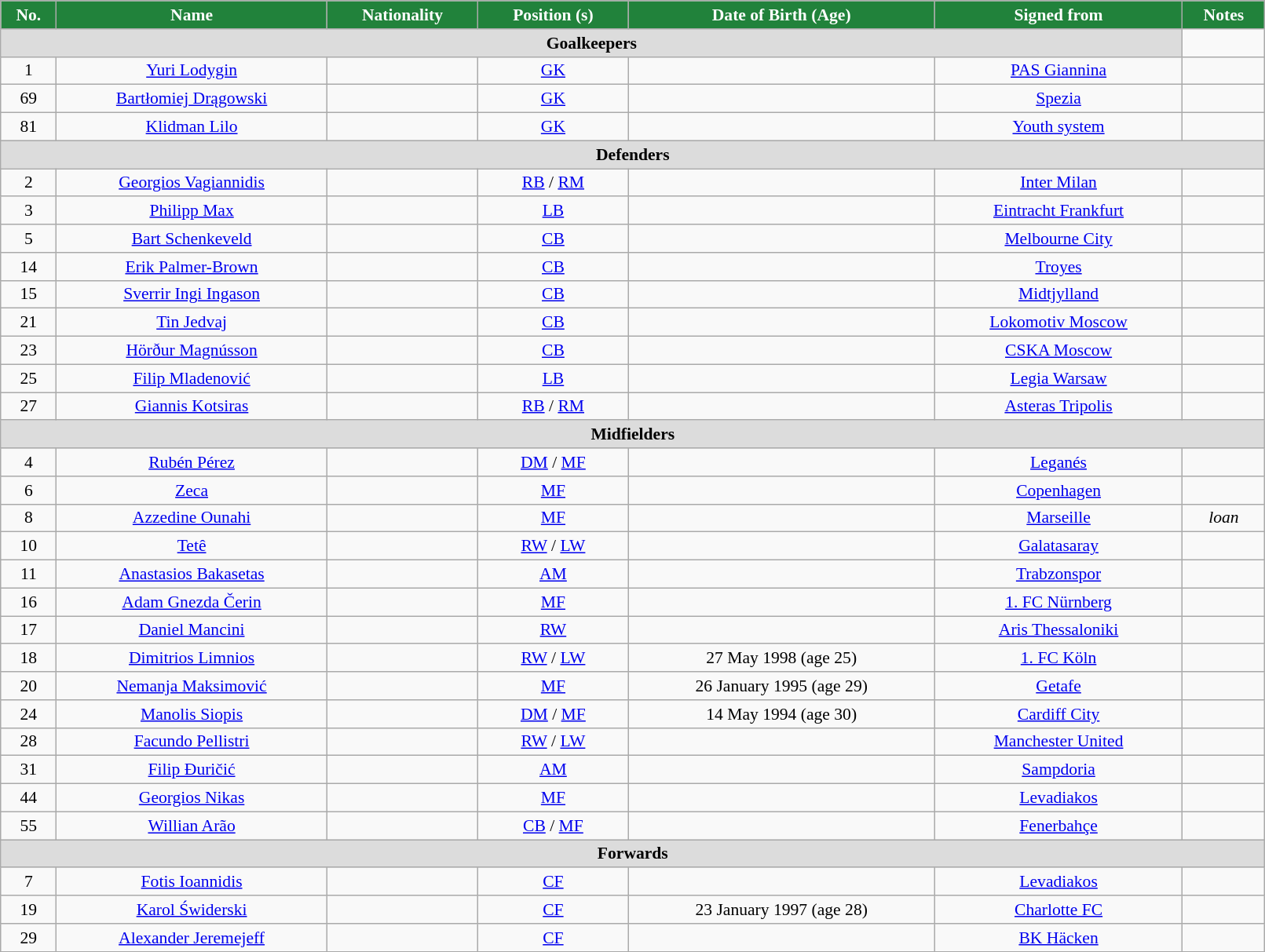<table class="wikitable" style="text-align:center; font-size:90%; width:85%;">
<tr>
<th style="background:#21823b; color:white; text-align:center;">No.</th>
<th style="background:#21823b; color:white; text-align:center;">Name</th>
<th style="background:#21823b; color:white; text-align:center;">Nationality</th>
<th style="background:#21823b; color:white; text-align:center;">Position (s)</th>
<th style="background:#21823b; color:white; text-align:center;">Date of Birth (Age)</th>
<th style="background:#21823b; color:white; text-align:center;">Signed from</th>
<th style="background:#21823b; color:white; text-align:center;">Notes</th>
</tr>
<tr>
<th colspan="6" style="background:#dcdcdc; text-align:center;">Goalkeepers</th>
</tr>
<tr>
<td>1</td>
<td><a href='#'>Yuri Lodygin</a></td>
<td> </td>
<td><a href='#'>GK</a></td>
<td></td>
<td> <a href='#'>PAS Giannina</a></td>
<td></td>
</tr>
<tr>
<td>69</td>
<td><a href='#'>Bartłomiej Drągowski</a></td>
<td></td>
<td><a href='#'>GK</a></td>
<td></td>
<td> <a href='#'>Spezia</a></td>
<td></td>
</tr>
<tr>
<td>81</td>
<td><a href='#'>Klidman Lilo</a></td>
<td> </td>
<td><a href='#'>GK</a></td>
<td></td>
<td><a href='#'>Youth system</a></td>
<td></td>
</tr>
<tr>
<th colspan="7" style="background:#dcdcdc; text-align:center;">Defenders</th>
</tr>
<tr>
<td>2</td>
<td><a href='#'>Georgios Vagiannidis</a></td>
<td></td>
<td><a href='#'>RB</a> / <a href='#'>RM</a></td>
<td></td>
<td> <a href='#'>Inter Milan</a></td>
<td></td>
</tr>
<tr>
<td>3</td>
<td><a href='#'>Philipp Max</a></td>
<td></td>
<td><a href='#'>LB</a></td>
<td></td>
<td> <a href='#'>Eintracht Frankfurt</a></td>
<td></td>
</tr>
<tr>
<td>5</td>
<td><a href='#'>Bart Schenkeveld</a></td>
<td></td>
<td><a href='#'>CB</a></td>
<td></td>
<td> <a href='#'>Melbourne City</a></td>
<td></td>
</tr>
<tr>
<td>14</td>
<td><a href='#'>Erik Palmer-Brown</a></td>
<td></td>
<td><a href='#'>CB</a></td>
<td></td>
<td> <a href='#'>Troyes</a></td>
<td></td>
</tr>
<tr>
<td>15</td>
<td><a href='#'>Sverrir Ingi Ingason</a></td>
<td></td>
<td><a href='#'>CB</a></td>
<td></td>
<td> <a href='#'>Midtjylland</a></td>
<td></td>
</tr>
<tr>
<td>21</td>
<td><a href='#'>Tin Jedvaj</a></td>
<td></td>
<td><a href='#'>CB</a></td>
<td></td>
<td> <a href='#'>Lokomotiv Moscow</a></td>
<td></td>
</tr>
<tr>
<td>23</td>
<td><a href='#'>Hörður Magnússon</a></td>
<td></td>
<td><a href='#'>CB</a></td>
<td></td>
<td> <a href='#'>CSKA Moscow</a></td>
<td></td>
</tr>
<tr>
<td>25</td>
<td><a href='#'>Filip Mladenović</a></td>
<td></td>
<td><a href='#'>LB</a></td>
<td></td>
<td> <a href='#'>Legia Warsaw</a></td>
<td></td>
</tr>
<tr>
<td>27</td>
<td><a href='#'>Giannis Kotsiras</a></td>
<td></td>
<td><a href='#'>RB</a> / <a href='#'>RM</a></td>
<td></td>
<td> <a href='#'>Asteras Tripolis</a></td>
<td></td>
</tr>
<tr>
<th colspan="7" style="background:#dcdcdc; text-align:center;">Midfielders</th>
</tr>
<tr>
<td>4</td>
<td><a href='#'>Rubén Pérez</a></td>
<td></td>
<td><a href='#'>DM</a> / <a href='#'>MF</a></td>
<td></td>
<td> <a href='#'>Leganés</a></td>
<td></td>
</tr>
<tr>
<td>6</td>
<td><a href='#'>Zeca</a></td>
<td> </td>
<td><a href='#'>MF</a></td>
<td></td>
<td> <a href='#'>Copenhagen</a></td>
<td></td>
</tr>
<tr>
<td>8</td>
<td><a href='#'>Azzedine Ounahi</a></td>
<td></td>
<td><a href='#'>MF</a></td>
<td></td>
<td> <a href='#'>Marseille</a></td>
<td><em>loan</em></td>
</tr>
<tr>
<td>10</td>
<td><a href='#'>Tetê</a></td>
<td></td>
<td><a href='#'>RW</a> / <a href='#'>LW</a></td>
<td></td>
<td> <a href='#'>Galatasaray</a></td>
<td></td>
</tr>
<tr>
<td>11</td>
<td><a href='#'>Anastasios Bakasetas</a></td>
<td></td>
<td><a href='#'>AM</a></td>
<td></td>
<td> <a href='#'>Trabzonspor</a></td>
<td></td>
</tr>
<tr>
<td>16</td>
<td><a href='#'>Adam Gnezda Čerin</a></td>
<td></td>
<td><a href='#'>MF</a></td>
<td></td>
<td> <a href='#'>1. FC Nürnberg</a></td>
<td></td>
</tr>
<tr>
<td>17</td>
<td><a href='#'>Daniel Mancini</a></td>
<td> </td>
<td><a href='#'>RW</a></td>
<td></td>
<td> <a href='#'>Aris Thessaloniki</a></td>
<td></td>
</tr>
<tr>
<td>18</td>
<td><a href='#'>Dimitrios Limnios</a></td>
<td> </td>
<td><a href='#'>RW</a> / <a href='#'>LW</a></td>
<td>27 May 1998 (age 25)</td>
<td> <a href='#'>1. FC Köln</a></td>
<td></td>
</tr>
<tr>
<td>20</td>
<td><a href='#'>Nemanja Maksimović</a></td>
<td></td>
<td><a href='#'>MF</a></td>
<td>26 January 1995 (age 29)</td>
<td> <a href='#'>Getafe</a></td>
<td></td>
</tr>
<tr>
<td>24</td>
<td><a href='#'>Manolis Siopis</a></td>
<td></td>
<td><a href='#'>DM</a> / <a href='#'>MF</a></td>
<td>14 May 1994 (age 30)</td>
<td> <a href='#'>Cardiff City</a></td>
</tr>
<tr>
<td>28</td>
<td><a href='#'>Facundo Pellistri</a></td>
<td></td>
<td><a href='#'>RW</a> / <a href='#'>LW</a></td>
<td></td>
<td> <a href='#'>Manchester United</a></td>
<td></td>
</tr>
<tr>
<td>31</td>
<td><a href='#'>Filip Đuričić</a></td>
<td></td>
<td><a href='#'>AM</a></td>
<td></td>
<td> <a href='#'>Sampdoria</a></td>
<td></td>
</tr>
<tr>
<td>44</td>
<td><a href='#'>Georgios Nikas</a></td>
<td></td>
<td><a href='#'>MF</a></td>
<td></td>
<td> <a href='#'>Levadiakos</a></td>
<td></td>
</tr>
<tr>
<td>55</td>
<td><a href='#'>Willian Arão</a></td>
<td></td>
<td><a href='#'>CB</a> / <a href='#'>MF</a></td>
<td></td>
<td> <a href='#'>Fenerbahçe</a></td>
<td></td>
</tr>
<tr>
<th colspan="7" style="background:#dcdcdc; text-align:center;">Forwards</th>
</tr>
<tr>
<td>7</td>
<td><a href='#'>Fotis Ioannidis</a></td>
<td></td>
<td><a href='#'>CF</a></td>
<td></td>
<td> <a href='#'>Levadiakos</a></td>
<td></td>
</tr>
<tr>
<td>19</td>
<td><a href='#'>Karol Świderski</a></td>
<td></td>
<td><a href='#'>CF</a></td>
<td>23 January 1997 (age 28)</td>
<td> <a href='#'>Charlotte FC</a></td>
<td></td>
</tr>
<tr>
<td>29</td>
<td><a href='#'>Alexander Jeremejeff</a></td>
<td></td>
<td><a href='#'>CF</a></td>
<td></td>
<td> <a href='#'>BK Häcken</a></td>
<td></td>
</tr>
<tr>
</tr>
</table>
